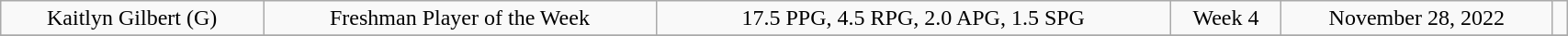<table class="wikitable" style="width: 90%;text-align: center;">
<tr align="center">
<td rowspan="1">Kaitlyn Gilbert (G)</td>
<td>Freshman Player of the Week</td>
<td>17.5 PPG, 4.5 RPG, 2.0 APG, 1.5 SPG</td>
<td>Week 4</td>
<td>November 28, 2022</td>
<td></td>
</tr>
<tr>
</tr>
</table>
